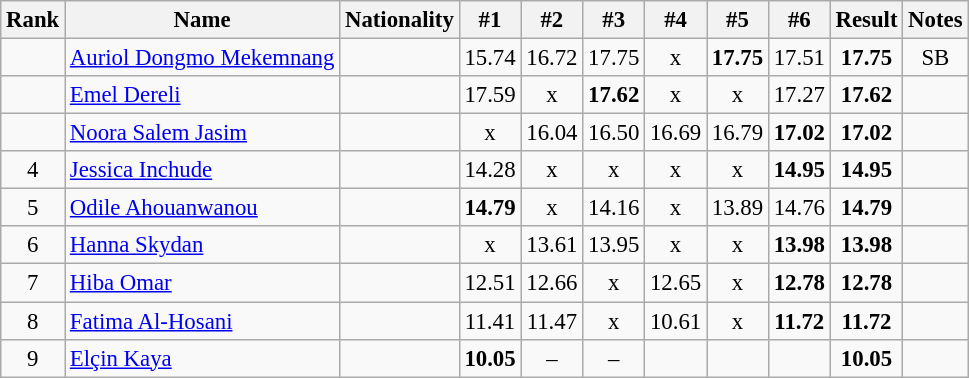<table class="wikitable sortable" style="text-align:center;font-size:95%">
<tr>
<th>Rank</th>
<th>Name</th>
<th>Nationality</th>
<th>#1</th>
<th>#2</th>
<th>#3</th>
<th>#4</th>
<th>#5</th>
<th>#6</th>
<th>Result</th>
<th>Notes</th>
</tr>
<tr>
<td></td>
<td align=left><a href='#'>Auriol Dongmo Mekemnang</a></td>
<td align=left></td>
<td>15.74</td>
<td>16.72</td>
<td>17.75</td>
<td>x</td>
<td><strong>17.75</strong></td>
<td>17.51</td>
<td><strong>17.75</strong></td>
<td>SB</td>
</tr>
<tr>
<td></td>
<td align=left><a href='#'>Emel Dereli</a></td>
<td align=left></td>
<td>17.59</td>
<td>x</td>
<td><strong>17.62</strong></td>
<td>x</td>
<td>x</td>
<td>17.27</td>
<td><strong>17.62</strong></td>
<td></td>
</tr>
<tr>
<td></td>
<td align=left><a href='#'>Noora Salem Jasim</a></td>
<td align=left></td>
<td>x</td>
<td>16.04</td>
<td>16.50</td>
<td>16.69</td>
<td>16.79</td>
<td><strong>17.02</strong></td>
<td><strong>17.02</strong></td>
<td></td>
</tr>
<tr>
<td>4</td>
<td align=left><a href='#'>Jessica Inchude</a></td>
<td align=left></td>
<td>14.28</td>
<td>x</td>
<td>x</td>
<td>x</td>
<td>x</td>
<td><strong>14.95</strong></td>
<td><strong>14.95</strong></td>
<td></td>
</tr>
<tr>
<td>5</td>
<td align=left><a href='#'>Odile Ahouanwanou</a></td>
<td align=left></td>
<td><strong>14.79</strong></td>
<td>x</td>
<td>14.16</td>
<td>x</td>
<td>13.89</td>
<td>14.76</td>
<td><strong>14.79</strong></td>
<td></td>
</tr>
<tr>
<td>6</td>
<td align=left><a href='#'>Hanna Skydan</a></td>
<td align=left></td>
<td>x</td>
<td>13.61</td>
<td>13.95</td>
<td>x</td>
<td>x</td>
<td><strong>13.98</strong></td>
<td><strong>13.98</strong></td>
<td></td>
</tr>
<tr>
<td>7</td>
<td align=left><a href='#'>Hiba Omar</a></td>
<td align=left></td>
<td>12.51</td>
<td>12.66</td>
<td>x</td>
<td>12.65</td>
<td>x</td>
<td><strong>12.78</strong></td>
<td><strong>12.78</strong></td>
<td></td>
</tr>
<tr>
<td>8</td>
<td align=left><a href='#'>Fatima Al-Hosani</a></td>
<td align=left></td>
<td>11.41</td>
<td>11.47</td>
<td>x</td>
<td>10.61</td>
<td>x</td>
<td><strong>11.72</strong></td>
<td><strong>11.72</strong></td>
<td></td>
</tr>
<tr>
<td>9</td>
<td align=left><a href='#'>Elçin Kaya</a></td>
<td align=left></td>
<td><strong>10.05</strong></td>
<td>–</td>
<td>–</td>
<td></td>
<td></td>
<td></td>
<td><strong>10.05</strong></td>
<td></td>
</tr>
</table>
